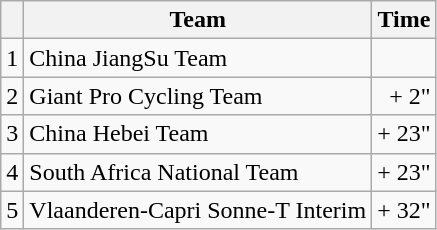<table class="wikitable">
<tr>
<th></th>
<th>Team</th>
<th>Time</th>
</tr>
<tr>
<td>1</td>
<td>China JiangSu Team</td>
<td align="right"></td>
</tr>
<tr>
<td>2</td>
<td>Giant Pro Cycling Team</td>
<td align="right">+ 2"</td>
</tr>
<tr>
<td>3</td>
<td>China Hebei Team</td>
<td align="right">+ 23"</td>
</tr>
<tr>
<td>4</td>
<td>South Africa National Team</td>
<td align="right">+ 23"</td>
</tr>
<tr>
<td>5</td>
<td>Vlaanderen-Capri Sonne-T Interim</td>
<td align="right">+ 32"</td>
</tr>
</table>
